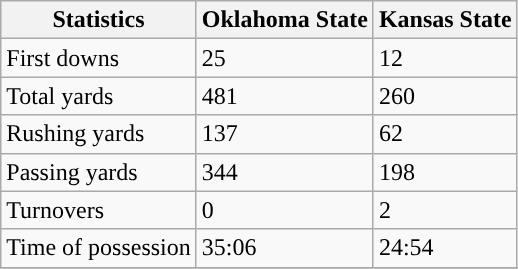<table class="wikitable" style="float: left;">
<tr>
<th>Statistics</th>
<th>Oklahoma State</th>
<th>Kansas State</th>
</tr>
<tr>
<td>First downs</td>
<td>25</td>
<td>12</td>
</tr>
<tr>
<td>Total yards</td>
<td>481</td>
<td>260</td>
</tr>
<tr>
<td>Rushing yards</td>
<td>137</td>
<td>62</td>
</tr>
<tr>
<td>Passing yards</td>
<td>344</td>
<td>198</td>
</tr>
<tr>
<td>Turnovers</td>
<td>0</td>
<td>2</td>
</tr>
<tr>
<td>Time of possession</td>
<td>35:06</td>
<td>24:54</td>
</tr>
<tr>
</tr>
</table>
